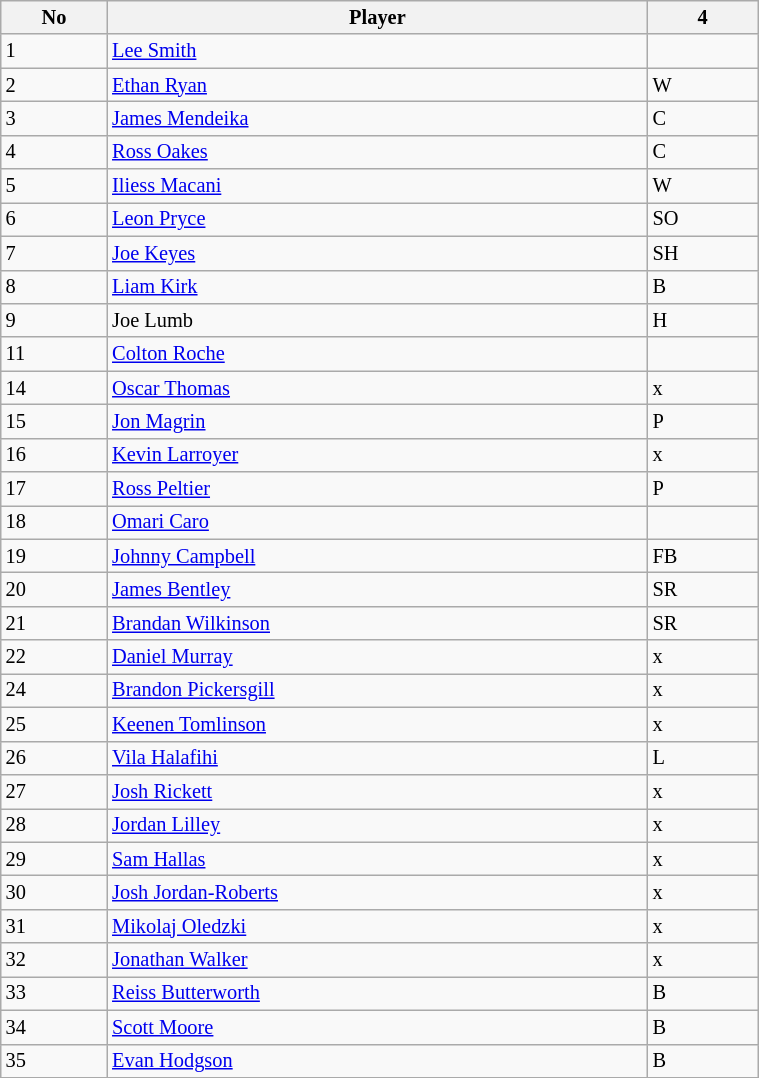<table class="wikitable"  style="font-size:85%; width:40%;">
<tr>
<th>No</th>
<th>Player</th>
<th>4</th>
</tr>
<tr>
<td>1</td>
<td><a href='#'>Lee Smith</a></td>
<td></td>
</tr>
<tr>
<td>2</td>
<td><a href='#'>Ethan Ryan</a></td>
<td>W</td>
</tr>
<tr>
<td>3</td>
<td><a href='#'>James Mendeika</a></td>
<td>C</td>
</tr>
<tr>
<td>4</td>
<td><a href='#'>Ross Oakes</a></td>
<td>C</td>
</tr>
<tr>
<td>5</td>
<td><a href='#'>Iliess Macani</a></td>
<td>W</td>
</tr>
<tr>
<td>6</td>
<td><a href='#'>Leon Pryce</a></td>
<td>SO</td>
</tr>
<tr>
<td>7</td>
<td><a href='#'>Joe Keyes</a></td>
<td>SH</td>
</tr>
<tr>
<td>8</td>
<td><a href='#'>Liam Kirk</a></td>
<td>B</td>
</tr>
<tr>
<td>9</td>
<td>Joe Lumb</td>
<td>H</td>
</tr>
<tr>
<td>11</td>
<td><a href='#'>Colton Roche</a></td>
<td></td>
</tr>
<tr>
<td>14</td>
<td><a href='#'>Oscar Thomas</a></td>
<td>x</td>
</tr>
<tr>
<td>15</td>
<td><a href='#'>Jon Magrin</a></td>
<td>P</td>
</tr>
<tr>
<td>16</td>
<td><a href='#'>Kevin Larroyer</a></td>
<td>x</td>
</tr>
<tr>
<td>17</td>
<td><a href='#'>Ross Peltier</a></td>
<td>P</td>
</tr>
<tr>
<td>18</td>
<td><a href='#'>Omari Caro</a></td>
<td></td>
</tr>
<tr>
<td>19</td>
<td><a href='#'>Johnny Campbell</a></td>
<td>FB</td>
</tr>
<tr>
<td>20</td>
<td><a href='#'>James Bentley</a></td>
<td>SR</td>
</tr>
<tr>
<td>21</td>
<td><a href='#'>Brandan Wilkinson</a></td>
<td>SR</td>
</tr>
<tr>
<td>22</td>
<td><a href='#'>Daniel Murray</a></td>
<td>x</td>
</tr>
<tr>
<td>24</td>
<td><a href='#'>Brandon Pickersgill</a></td>
<td>x</td>
</tr>
<tr>
<td>25</td>
<td><a href='#'>Keenen Tomlinson</a></td>
<td>x</td>
</tr>
<tr>
<td>26</td>
<td><a href='#'>Vila Halafihi</a></td>
<td>L</td>
</tr>
<tr>
<td>27</td>
<td><a href='#'>Josh Rickett</a></td>
<td>x</td>
</tr>
<tr>
<td>28</td>
<td><a href='#'>Jordan Lilley</a></td>
<td>x</td>
</tr>
<tr>
<td>29</td>
<td><a href='#'>Sam Hallas</a></td>
<td>x</td>
</tr>
<tr>
<td>30</td>
<td><a href='#'>Josh Jordan-Roberts</a></td>
<td>x</td>
</tr>
<tr>
<td>31</td>
<td><a href='#'>Mikolaj Oledzki</a></td>
<td>x</td>
</tr>
<tr>
<td>32</td>
<td><a href='#'>Jonathan Walker</a></td>
<td>x</td>
</tr>
<tr>
<td>33</td>
<td><a href='#'>Reiss Butterworth</a></td>
<td>B</td>
</tr>
<tr>
<td>34</td>
<td><a href='#'>Scott Moore</a></td>
<td>B</td>
</tr>
<tr>
<td>35</td>
<td><a href='#'>Evan Hodgson</a></td>
<td>B</td>
</tr>
</table>
